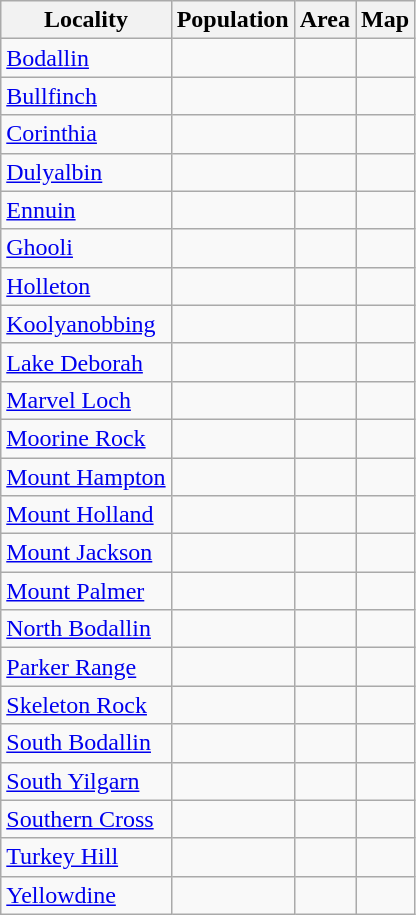<table class="wikitable sortable">
<tr>
<th>Locality</th>
<th data-sort-type=number>Population</th>
<th data-sort-type=number>Area</th>
<th>Map</th>
</tr>
<tr>
<td><a href='#'>Bodallin</a></td>
<td></td>
<td></td>
<td></td>
</tr>
<tr>
<td><a href='#'>Bullfinch</a></td>
<td></td>
<td></td>
<td></td>
</tr>
<tr>
<td><a href='#'>Corinthia</a></td>
<td></td>
<td></td>
<td></td>
</tr>
<tr>
<td><a href='#'>Dulyalbin</a></td>
<td></td>
<td></td>
<td></td>
</tr>
<tr>
<td><a href='#'>Ennuin</a></td>
<td></td>
<td></td>
<td></td>
</tr>
<tr>
<td><a href='#'>Ghooli</a></td>
<td></td>
<td></td>
<td></td>
</tr>
<tr>
<td><a href='#'>Holleton</a></td>
<td></td>
<td></td>
<td></td>
</tr>
<tr>
<td><a href='#'>Koolyanobbing</a></td>
<td></td>
<td></td>
<td></td>
</tr>
<tr>
<td><a href='#'>Lake Deborah</a></td>
<td></td>
<td></td>
<td></td>
</tr>
<tr>
<td><a href='#'>Marvel Loch</a></td>
<td></td>
<td></td>
<td></td>
</tr>
<tr>
<td><a href='#'>Moorine Rock</a></td>
<td></td>
<td></td>
<td></td>
</tr>
<tr>
<td><a href='#'>Mount Hampton</a></td>
<td></td>
<td></td>
<td></td>
</tr>
<tr>
<td><a href='#'>Mount Holland</a></td>
<td></td>
<td></td>
<td></td>
</tr>
<tr>
<td><a href='#'>Mount Jackson</a></td>
<td></td>
<td></td>
<td></td>
</tr>
<tr>
<td><a href='#'>Mount Palmer</a></td>
<td></td>
<td></td>
<td></td>
</tr>
<tr>
<td><a href='#'>North Bodallin</a></td>
<td></td>
<td></td>
<td></td>
</tr>
<tr>
<td><a href='#'>Parker Range</a></td>
<td></td>
<td></td>
<td></td>
</tr>
<tr>
<td><a href='#'>Skeleton Rock</a></td>
<td></td>
<td></td>
<td></td>
</tr>
<tr>
<td><a href='#'>South Bodallin</a></td>
<td></td>
<td></td>
<td></td>
</tr>
<tr>
<td><a href='#'>South Yilgarn</a></td>
<td></td>
<td></td>
<td></td>
</tr>
<tr>
<td><a href='#'>Southern Cross</a></td>
<td></td>
<td></td>
<td></td>
</tr>
<tr>
<td><a href='#'>Turkey Hill</a></td>
<td></td>
<td></td>
<td></td>
</tr>
<tr>
<td><a href='#'>Yellowdine</a></td>
<td></td>
<td></td>
<td></td>
</tr>
</table>
